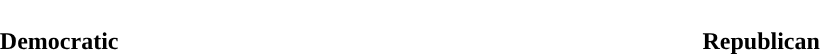<table style="width:70%; text-align:center">
<tr style="color:white">
<td style="background:"><strong>216</strong></td>
<td style="background:"><strong>1</strong></td>
<td style="background:"><strong>218</strong></td>
</tr>
<tr>
<td><span><strong>Democratic</strong></span></td>
<td></td>
<td><span><strong>Republican</strong></span></td>
</tr>
</table>
